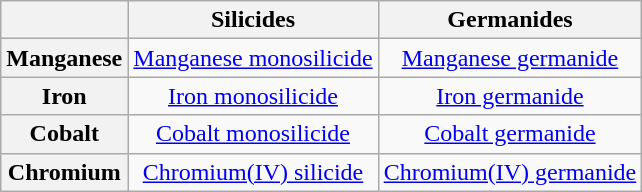<table class="wikitable" style="text-align: center">
<tr>
<th scope="col"></th>
<th scope="col">Silicides</th>
<th scope="col">Germanides</th>
</tr>
<tr>
<th scope="row">Manganese</th>
<td><a href='#'>Manganese monosilicide</a></td>
<td><a href='#'>Manganese germanide</a></td>
</tr>
<tr>
<th scope="row">Iron</th>
<td><a href='#'>Iron monosilicide</a></td>
<td><a href='#'>Iron germanide</a></td>
</tr>
<tr>
<th scope="row">Cobalt</th>
<td><a href='#'>Cobalt monosilicide</a></td>
<td><a href='#'>Cobalt germanide</a></td>
</tr>
<tr>
<th scope="row">Chromium</th>
<td><a href='#'>Chromium(IV) silicide</a></td>
<td><a href='#'>Chromium(IV) germanide</a></td>
</tr>
</table>
